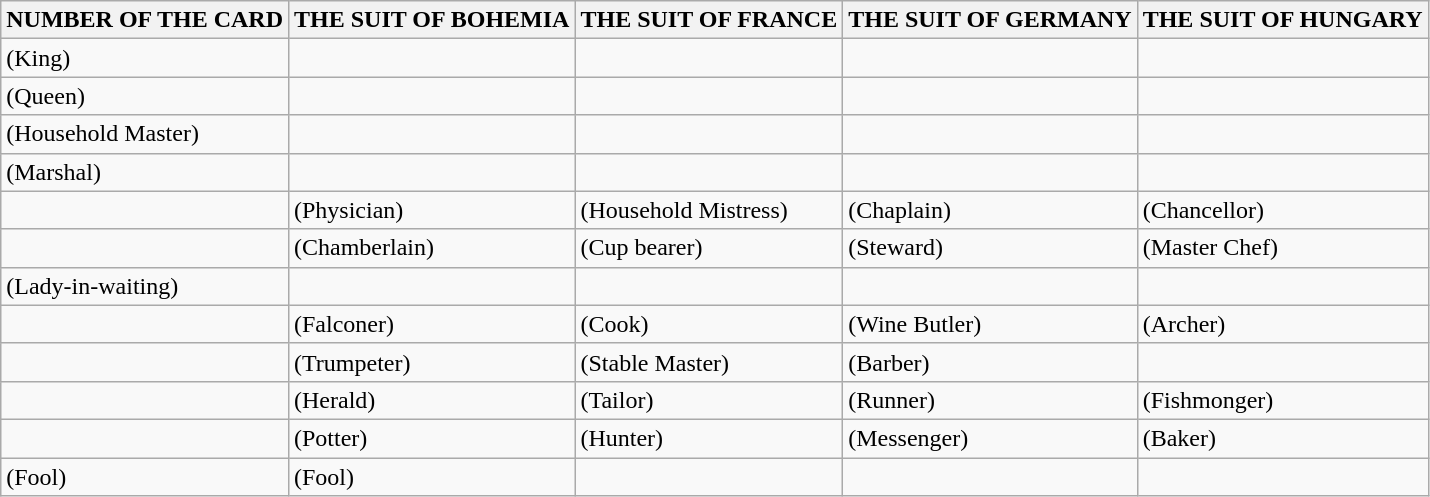<table class="wikitable center">
<tr>
<th>NUMBER OF THE CARD</th>
<th>THE SUIT OF BOHEMIA</th>
<th>THE SUIT OF FRANCE</th>
<th>THE SUIT OF GERMANY</th>
<th>THE SUIT OF HUNGARY</th>
</tr>
<tr ---->
<td> (King)</td>
<td></td>
<td></td>
<td></td>
<td></td>
</tr>
<tr ---->
<td> (Queen)</td>
<td></td>
<td></td>
<td></td>
<td></td>
</tr>
<tr ---->
<td> (Household Master)</td>
<td></td>
<td></td>
<td></td>
<td></td>
</tr>
<tr ---->
<td> (Marshal)</td>
<td></td>
<td></td>
<td></td>
<td></td>
</tr>
<tr ---->
<td></td>
<td> (Physician)</td>
<td> (Household Mistress)</td>
<td> (Chaplain)</td>
<td> (Chancellor)</td>
</tr>
<tr ---->
<td></td>
<td> (Chamberlain)</td>
<td> (Cup bearer)</td>
<td> (Steward)</td>
<td> (Master Chef)</td>
</tr>
<tr ---->
<td> (Lady-in-waiting)</td>
<td></td>
<td></td>
<td></td>
<td></td>
</tr>
<tr ---->
<td></td>
<td> (Falconer)</td>
<td> (Cook)</td>
<td> (Wine Butler)</td>
<td> (Archer)</td>
</tr>
<tr ---->
<td></td>
<td> (Trumpeter)</td>
<td> (Stable Master)</td>
<td> (Barber)</td>
<td></td>
</tr>
<tr ---->
<td></td>
<td> (Herald)</td>
<td> (Tailor)</td>
<td> (Runner)</td>
<td> (Fishmonger)</td>
</tr>
<tr ---->
<td></td>
<td> (Potter)</td>
<td> (Hunter)</td>
<td> (Messenger)</td>
<td> (Baker)</td>
</tr>
<tr ---->
<td> (Fool)</td>
<td> (Fool)</td>
<td></td>
<td></td>
<td></td>
</tr>
</table>
